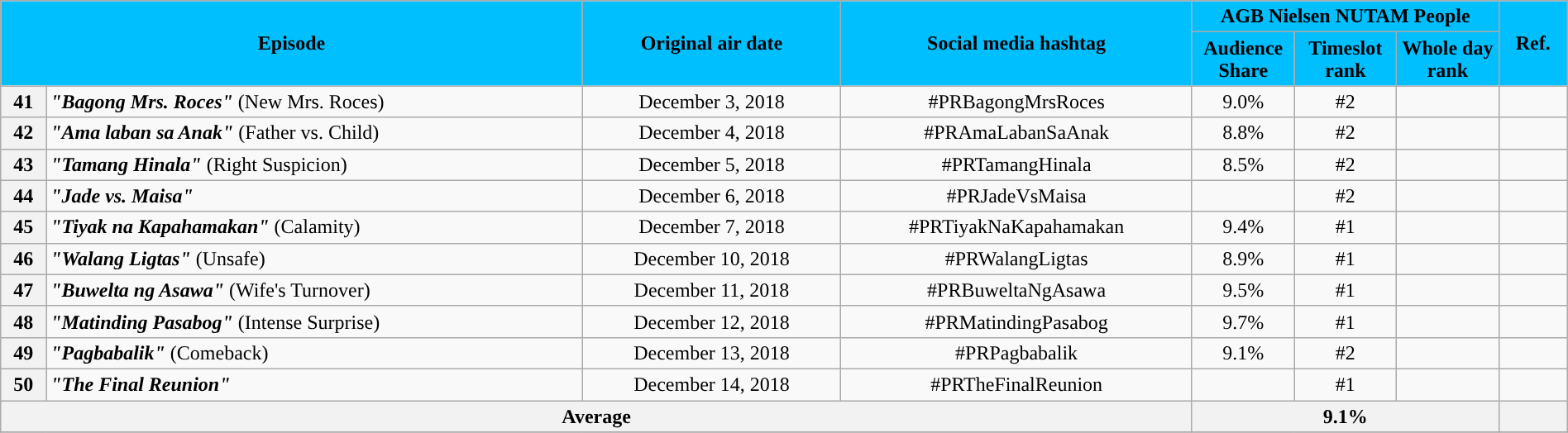<table class="wikitable" style="text-align:center; font-size:100%; line-height:18px;" width="100%">
<tr>
<th style="background-color:#00BFFF; color:#000000;" colspan="2" rowspan="2">Episode</th>
<th style="background-color:#00BFFF; color:black" rowspan="2">Original air date</th>
<th style="background-color:#00BFFF; color:black" rowspan="2">Social media hashtag</th>
<th style="background-color:#00BFFF; color:#000000;" colspan="3">AGB Nielsen NUTAM People</th>
<th style="background-color:#00BFFF; color:#000000;" rowspan="2">Ref.</th>
</tr>
<tr>
<th style="background-color:#00BFFF; width:75px; color:#000000;">Audience Share</th>
<th style="background-color:#00BFFF; width:75px; color:#000000;">Timeslot<br>rank</th>
<th style="background-color:#00BFFF; width:75px; color:#000000;">Whole day<br>rank</th>
</tr>
<tr>
<th>41</th>
<td style="text-align: left;"><strong><em>"Bagong Mrs. Roces"</em></strong> (New Mrs. Roces)</td>
<td>December 3, 2018</td>
<td>#PRBagongMrsRoces</td>
<td>9.0%</td>
<td>#2</td>
<td></td>
<td></td>
</tr>
<tr>
<th>42</th>
<td style="text-align: left;"><strong><em>"Ama laban sa Anak"</em></strong> (Father vs. Child)</td>
<td>December 4, 2018</td>
<td>#PRAmaLabanSaAnak</td>
<td>8.8%</td>
<td>#2</td>
<td></td>
<td></td>
</tr>
<tr>
<th>43</th>
<td style="text-align: left;"><strong><em>"Tamang Hinala"</em></strong> (Right Suspicion)</td>
<td>December 5, 2018</td>
<td>#PRTamangHinala</td>
<td>8.5%</td>
<td>#2</td>
<td></td>
<td></td>
</tr>
<tr>
<th>44</th>
<td style="text-align: left;"><strong><em>"Jade vs. Maisa"</em></strong></td>
<td>December 6, 2018</td>
<td>#PRJadeVsMaisa</td>
<td></td>
<td>#2</td>
<td></td>
<td></td>
</tr>
<tr>
<th>45</th>
<td style="text-align: left;"><strong><em>"Tiyak na Kapahamakan"</em></strong> (Calamity)</td>
<td>December 7, 2018</td>
<td>#PRTiyakNaKapahamakan</td>
<td>9.4%</td>
<td>#1</td>
<td></td>
<td></td>
</tr>
<tr>
<th>46</th>
<td style="text-align: left;"><strong><em>"Walang Ligtas"</em></strong> (Unsafe)</td>
<td>December 10, 2018</td>
<td>#PRWalangLigtas</td>
<td>8.9%</td>
<td>#1</td>
<td></td>
<td></td>
</tr>
<tr>
<th>47</th>
<td style="text-align: left;"><strong><em>"Buwelta ng Asawa"</em></strong> (Wife's Turnover)</td>
<td>December 11, 2018</td>
<td>#PRBuweltaNgAsawa</td>
<td>9.5%</td>
<td>#1</td>
<td></td>
<td></td>
</tr>
<tr>
<th>48</th>
<td style="text-align: left;"><strong><em>"Matinding Pasabog"</em></strong> (Intense Surprise)</td>
<td>December 12, 2018</td>
<td>#PRMatindingPasabog</td>
<td>9.7%</td>
<td>#1</td>
<td></td>
<td></td>
</tr>
<tr>
<th>49</th>
<td style="text-align: left;"><strong><em>"Pagbabalik"</em></strong> (Comeback)</td>
<td>December 13, 2018</td>
<td>#PRPagbabalik</td>
<td>9.1%</td>
<td>#2</td>
<td></td>
<td></td>
</tr>
<tr>
<th>50</th>
<td style="text-align: left;"><strong><em>"The Final Reunion"</em></strong></td>
<td>December 14, 2018</td>
<td>#PRTheFinalReunion</td>
<td></td>
<td>#1</td>
<td></td>
<td></td>
</tr>
<tr>
<th colspan="4">Average</th>
<th colspan="3">9.1%</th>
<th></th>
</tr>
<tr>
</tr>
</table>
